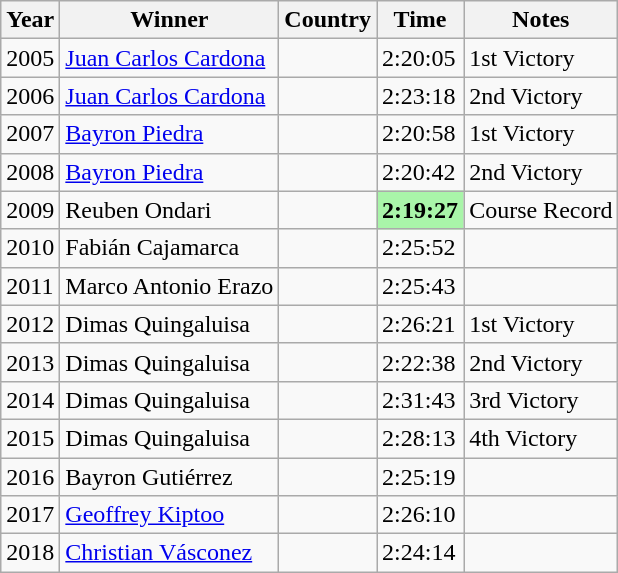<table class="wikitable sortable">
<tr>
<th>Year</th>
<th>Winner</th>
<th>Country</th>
<th>Time</th>
<th>Notes</th>
</tr>
<tr>
<td>2005</td>
<td><a href='#'>Juan Carlos Cardona</a></td>
<td></td>
<td>2:20:05</td>
<td>1st Victory</td>
</tr>
<tr>
<td>2006</td>
<td><a href='#'>Juan Carlos Cardona</a></td>
<td></td>
<td>2:23:18</td>
<td>2nd Victory</td>
</tr>
<tr>
<td>2007</td>
<td><a href='#'>Bayron Piedra</a></td>
<td></td>
<td>2:20:58</td>
<td>1st Victory</td>
</tr>
<tr>
<td>2008</td>
<td><a href='#'>Bayron Piedra</a></td>
<td></td>
<td>2:20:42</td>
<td>2nd Victory</td>
</tr>
<tr>
<td>2009</td>
<td>Reuben Ondari</td>
<td></td>
<td bgcolor=#A9F5A9><strong>2:19:27</strong></td>
<td>Course Record</td>
</tr>
<tr>
<td>2010</td>
<td>Fabián Cajamarca</td>
<td></td>
<td>2:25:52</td>
<td></td>
</tr>
<tr>
<td>2011</td>
<td>Marco Antonio Erazo</td>
<td></td>
<td>2:25:43</td>
<td></td>
</tr>
<tr>
<td>2012</td>
<td>Dimas Quingaluisa</td>
<td></td>
<td>2:26:21</td>
<td>1st Victory</td>
</tr>
<tr>
<td>2013</td>
<td>Dimas Quingaluisa</td>
<td></td>
<td>2:22:38</td>
<td>2nd Victory</td>
</tr>
<tr>
<td>2014</td>
<td>Dimas Quingaluisa</td>
<td></td>
<td>2:31:43</td>
<td>3rd Victory</td>
</tr>
<tr>
<td>2015</td>
<td>Dimas Quingaluisa</td>
<td></td>
<td>2:28:13</td>
<td>4th Victory</td>
</tr>
<tr>
<td>2016</td>
<td>Bayron Gutiérrez</td>
<td></td>
<td>2:25:19</td>
<td></td>
</tr>
<tr>
<td>2017</td>
<td><a href='#'>Geoffrey Kiptoo</a></td>
<td></td>
<td>2:26:10</td>
<td></td>
</tr>
<tr>
<td>2018</td>
<td><a href='#'>Christian Vásconez</a></td>
<td></td>
<td>2:24:14</td>
<td></td>
</tr>
</table>
